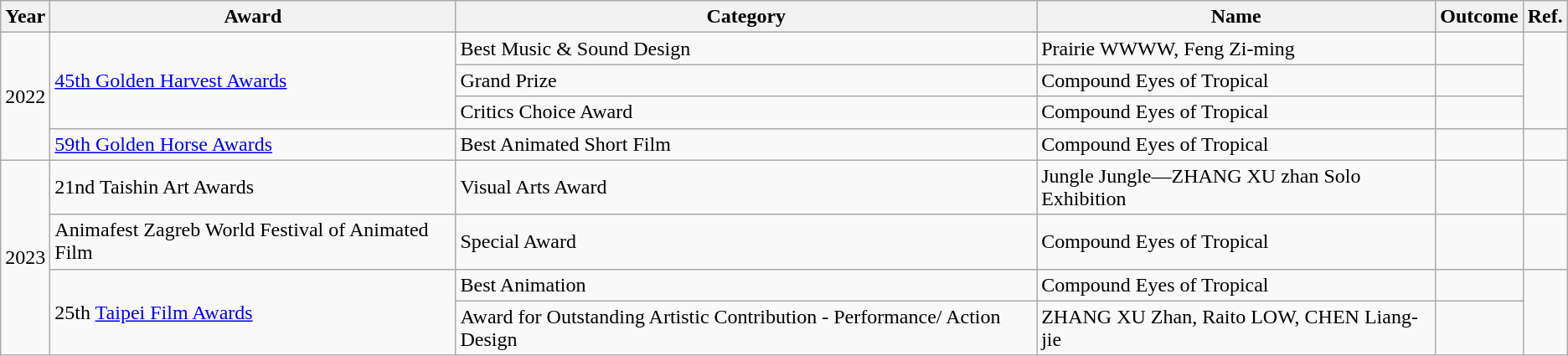<table class="wikitable">
<tr>
<th>Year</th>
<th>Award</th>
<th>Category</th>
<th>Name</th>
<th>Outcome</th>
<th>Ref.</th>
</tr>
<tr>
<td rowspan="4">2022</td>
<td rowspan="3"><a href='#'>45th Golden Harvest Awards</a></td>
<td>Best Music & Sound Design</td>
<td>Prairie WWWW, Feng Zi-ming</td>
<td></td>
<td rowspan="3"></td>
</tr>
<tr>
<td>Grand Prize</td>
<td>Compound Eyes of Tropical</td>
<td></td>
</tr>
<tr>
<td>Critics Choice Award</td>
<td>Compound Eyes of Tropical</td>
<td></td>
</tr>
<tr>
<td><a href='#'>59th Golden Horse Awards</a></td>
<td>Best Animated Short Film</td>
<td>Compound Eyes of Tropical</td>
<td></td>
<td></td>
</tr>
<tr>
<td rowspan="4">2023</td>
<td>21nd Taishin Art Awards</td>
<td>Visual Arts Award</td>
<td>Jungle Jungle—ZHANG XU zhan Solo Exhibition</td>
<td></td>
<td></td>
</tr>
<tr>
<td>Animafest Zagreb World Festival of Animated Film</td>
<td>Special Award</td>
<td>Compound Eyes of Tropical</td>
<td></td>
<td></td>
</tr>
<tr>
<td rowspan="2">25th <a href='#'>Taipei Film Awards</a></td>
<td>Best Animation</td>
<td>Compound Eyes of Tropical</td>
<td></td>
<td rowspan="2"></td>
</tr>
<tr>
<td>Award for Outstanding Artistic Contribution - Performance/ Action Design</td>
<td>ZHANG XU Zhan, Raito LOW, CHEN Liang-jie</td>
<td></td>
</tr>
</table>
